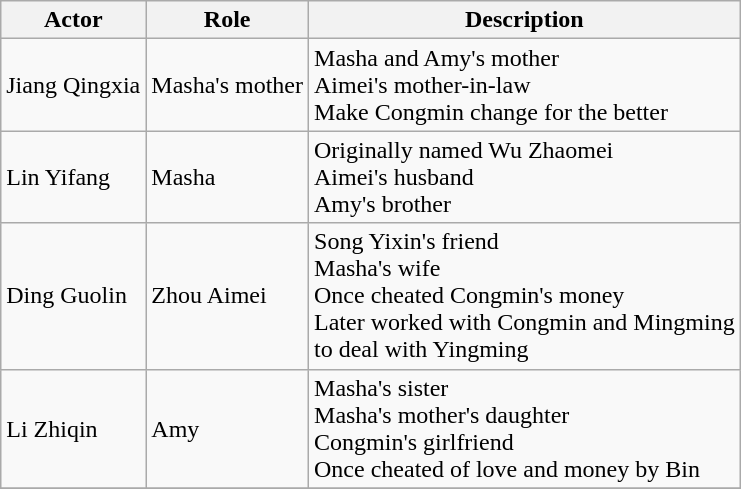<table class=wikitable>
<tr>
<th>Actor</th>
<th>Role</th>
<th>Description</th>
</tr>
<tr>
<td>Jiang Qingxia</td>
<td>Masha's mother</td>
<td>Masha and Amy's mother<br>Aimei's mother-in-law<br>Make Congmin change for the better</td>
</tr>
<tr>
<td>Lin Yifang</td>
<td>Masha</td>
<td>Originally named Wu Zhaomei<br>Aimei's husband<br>Amy's brother</td>
</tr>
<tr>
<td>Ding Guolin</td>
<td>Zhou Aimei</td>
<td>Song Yixin's friend<br>Masha's wife<br>Once cheated Congmin's money<br>Later worked with Congmin and Mingming<br>to deal with Yingming</td>
</tr>
<tr>
<td>Li Zhiqin</td>
<td>Amy</td>
<td>Masha's sister<br>Masha's mother's daughter<br>Congmin's girlfriend<br>Once cheated of love and money by Bin</td>
</tr>
<tr>
</tr>
</table>
